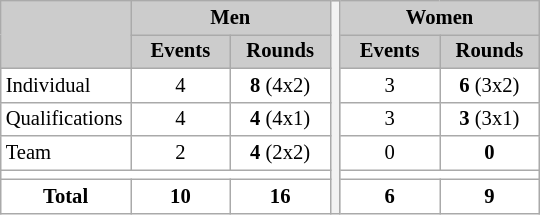<table class="wikitable plainrowheaders" style="background:#fff; font-size:86%; line-height:16px; border:gray solid 1px; border-collapse:collapse;">
<tr style="background:#ccc; text-align:center;">
<th scope="col" style="background:#ccc;" width=80px;" rowspan=2></th>
<th scope="col" style="background:#ccc;" width=60px;" colspan=2>Men</th>
<th rowspan=7></th>
<th scope="col" style="background:#ccc;" width=60px;" colspan=2>Women</th>
</tr>
<tr style="background:#ccc; text-align:center;">
<th scope="col" style="background:#ccc;" width=60px;">Events</th>
<th scope="col" style="background:#ccc;" width=60px;">Rounds</th>
<th scope="col" style="background:#ccc;" width=60px;">Events</th>
<th scope="col" style="background:#ccc;" width=60px;">Rounds</th>
</tr>
<tr>
<td>Individual</td>
<td align=center>4</td>
<td align=center><strong>8</strong> (4x2)</td>
<td align=center>3</td>
<td align=center><strong>6</strong> (3x2)</td>
</tr>
<tr>
<td>Qualifications</td>
<td align=center>4</td>
<td align=center><strong>4</strong> (4x1)</td>
<td align=center>3</td>
<td align=center><strong>3</strong> (3x1)</td>
</tr>
<tr>
<td>Team</td>
<td align=center>2</td>
<td align=center><strong>4</strong> (2x2)</td>
<td align=center>0</td>
<td align=center><strong>0</strong></td>
</tr>
<tr>
<td colspan=3></td>
<td colspan=2></td>
</tr>
<tr>
<td align=center><strong>Total</strong></td>
<td align=center><strong>10</strong></td>
<td align=center><strong>16</strong></td>
<td align=center><strong>6</strong></td>
<td align=center><strong>9</strong></td>
</tr>
</table>
